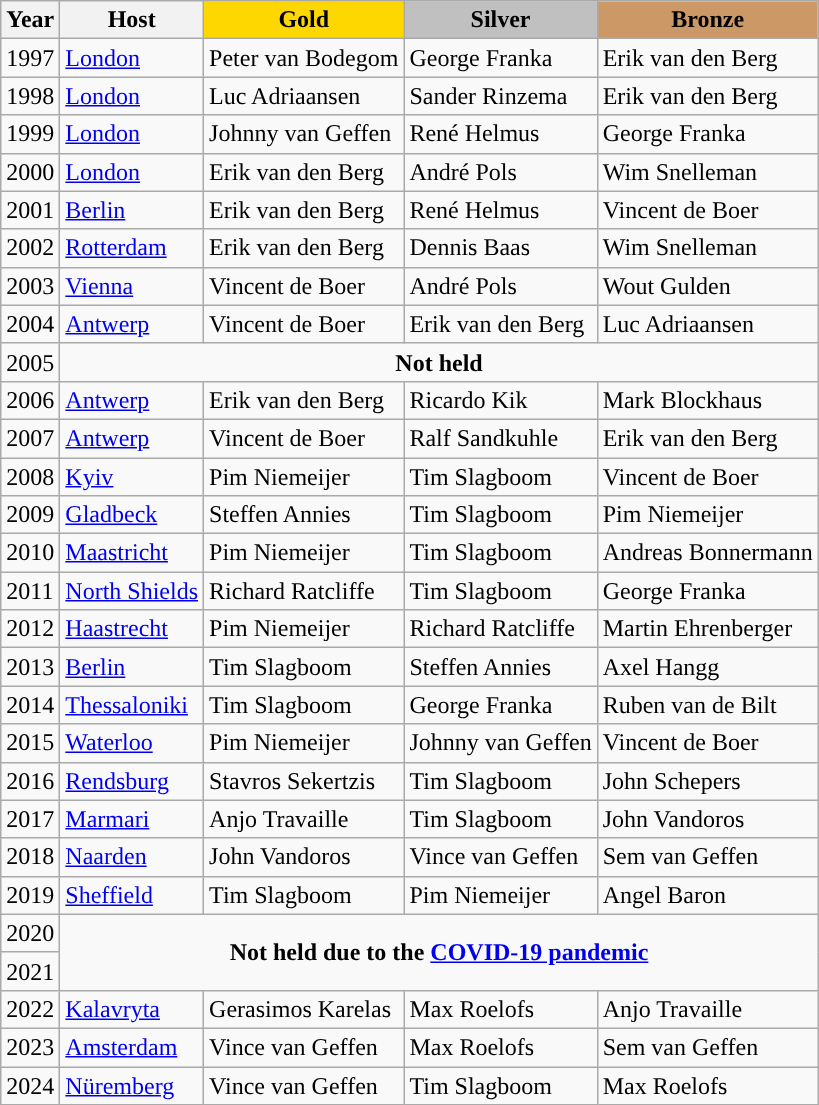<table class="wikitable">
<tr>
<th>Year</th>
<th>Host</th>
<td align="center" bgcolor="gold"><strong>Gold</strong></td>
<td align="center" bgcolor="silver"><strong>Silver</strong></td>
<td align="center" bgcolor="cc9966"><strong>Bronze</strong></td>
</tr>
<tr>
<td>1997</td>
<td> <a href='#'>London</a></td>
<td> Peter van Bodegom</td>
<td> George Franka</td>
<td> Erik van den Berg</td>
</tr>
<tr>
<td>1998</td>
<td> <a href='#'>London</a></td>
<td> Luc Adriaansen</td>
<td> Sander Rinzema</td>
<td> Erik van den Berg</td>
</tr>
<tr>
<td>1999</td>
<td> <a href='#'>London</a></td>
<td> Johnny van Geffen</td>
<td> René Helmus</td>
<td> George Franka</td>
</tr>
<tr>
<td>2000</td>
<td> <a href='#'>London</a></td>
<td> Erik van den Berg</td>
<td> André Pols</td>
<td> Wim Snelleman</td>
</tr>
<tr>
<td>2001</td>
<td> <a href='#'>Berlin</a></td>
<td> Erik van den Berg</td>
<td> René Helmus</td>
<td> Vincent de Boer</td>
</tr>
<tr>
<td>2002</td>
<td> <a href='#'>Rotterdam</a></td>
<td> Erik van den Berg</td>
<td> Dennis Baas</td>
<td> Wim Snelleman</td>
</tr>
<tr>
<td>2003</td>
<td> <a href='#'>Vienna</a></td>
<td> Vincent de Boer</td>
<td> André Pols</td>
<td> Wout Gulden</td>
</tr>
<tr>
<td>2004</td>
<td> <a href='#'>Antwerp</a></td>
<td> Vincent de Boer</td>
<td> Erik van den Berg</td>
<td> Luc Adriaansen</td>
</tr>
<tr>
<td>2005</td>
<td colspan="4" style="text-align:center;"><strong>Not held</strong></td>
</tr>
<tr>
<td>2006</td>
<td> <a href='#'>Antwerp</a></td>
<td> Erik van den Berg</td>
<td> Ricardo Kik</td>
<td> Mark Blockhaus</td>
</tr>
<tr>
<td>2007</td>
<td> <a href='#'>Antwerp</a></td>
<td> Vincent de Boer</td>
<td> Ralf Sandkuhle</td>
<td> Erik van den Berg</td>
</tr>
<tr>
<td>2008</td>
<td> <a href='#'>Kyiv</a></td>
<td> Pim Niemeijer</td>
<td> Tim Slagboom</td>
<td> Vincent de Boer</td>
</tr>
<tr>
<td>2009</td>
<td> <a href='#'>Gladbeck</a></td>
<td> Steffen Annies</td>
<td> Tim Slagboom</td>
<td> Pim Niemeijer</td>
</tr>
<tr>
<td>2010</td>
<td> <a href='#'>Maastricht</a></td>
<td> Pim Niemeijer</td>
<td> Tim Slagboom</td>
<td> Andreas Bonnermann</td>
</tr>
<tr>
<td>2011</td>
<td> <a href='#'>North Shields</a></td>
<td> Richard Ratcliffe</td>
<td> Tim Slagboom</td>
<td> George Franka</td>
</tr>
<tr>
<td>2012</td>
<td> <a href='#'>Haastrecht</a></td>
<td> Pim Niemeijer</td>
<td> Richard Ratcliffe</td>
<td> Martin Ehrenberger</td>
</tr>
<tr>
<td>2013</td>
<td> <a href='#'>Berlin</a></td>
<td> Tim Slagboom</td>
<td> Steffen Annies</td>
<td> Axel Hangg</td>
</tr>
<tr>
<td>2014</td>
<td> <a href='#'>Thessaloniki</a></td>
<td> Tim Slagboom</td>
<td> George Franka</td>
<td> Ruben van de Bilt</td>
</tr>
<tr>
<td>2015</td>
<td> <a href='#'>Waterloo</a></td>
<td> Pim Niemeijer</td>
<td> Johnny van Geffen</td>
<td> Vincent de Boer</td>
</tr>
<tr>
<td>2016</td>
<td> <a href='#'>Rendsburg</a></td>
<td> Stavros Sekertzis</td>
<td> Tim Slagboom</td>
<td> John Schepers</td>
</tr>
<tr>
<td>2017</td>
<td> <a href='#'>Marmari</a></td>
<td> Anjo Travaille</td>
<td> Tim Slagboom</td>
<td> John Vandoros</td>
</tr>
<tr>
<td>2018</td>
<td> <a href='#'>Naarden</a></td>
<td> John Vandoros</td>
<td> Vince van Geffen</td>
<td> Sem van Geffen</td>
</tr>
<tr>
<td>2019</td>
<td> <a href='#'>Sheffield</a></td>
<td> Tim Slagboom</td>
<td> Pim Niemeijer</td>
<td> Angel Baron</td>
</tr>
<tr>
<td>2020</td>
<td rowspan="2" colspan="4" style="text-align:center;"><strong>Not held due to the <a href='#'>COVID-19 pandemic</a></strong></td>
</tr>
<tr>
<td>2021</td>
</tr>
<tr>
<td>2022</td>
<td> <a href='#'>Kalavryta</a></td>
<td> Gerasimos Karelas</td>
<td> Max Roelofs</td>
<td> Anjo Travaille</td>
</tr>
<tr>
<td>2023</td>
<td> <a href='#'>Amsterdam</a></td>
<td> Vince van Geffen</td>
<td> Max Roelofs</td>
<td> Sem van Geffen</td>
</tr>
<tr>
<td>2024</td>
<td> <a href='#'>Nüremberg</a></td>
<td> Vince van Geffen</td>
<td> Tim Slagboom</td>
<td> Max Roelofs</td>
</tr>
</table>
